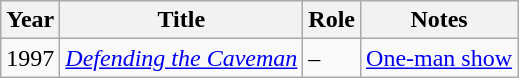<table class="wikitable sortable">
<tr>
<th>Year</th>
<th>Title</th>
<th>Role</th>
<th>Notes</th>
</tr>
<tr>
<td>1997</td>
<td><em><a href='#'>Defending the Caveman</a></em></td>
<td>–</td>
<td><a href='#'>One-man show</a></td>
</tr>
</table>
